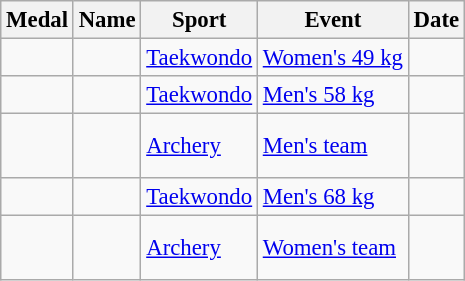<table class="wikitable sortable" style="font-size:95%">
<tr>
<th>Medal</th>
<th>Name</th>
<th>Sport</th>
<th>Event</th>
<th>Date</th>
</tr>
<tr>
<td></td>
<td></td>
<td><a href='#'>Taekwondo</a></td>
<td><a href='#'>Women's 49 kg</a></td>
<td></td>
</tr>
<tr>
<td></td>
<td></td>
<td><a href='#'>Taekwondo</a></td>
<td><a href='#'>Men's 58 kg</a></td>
<td></td>
</tr>
<tr>
<td></td>
<td><br><br></td>
<td><a href='#'>Archery</a></td>
<td><a href='#'>Men's team</a></td>
<td></td>
</tr>
<tr>
<td></td>
<td></td>
<td><a href='#'>Taekwondo</a></td>
<td><a href='#'>Men's 68 kg</a></td>
<td></td>
</tr>
<tr>
<td></td>
<td><br><br></td>
<td><a href='#'>Archery</a></td>
<td><a href='#'>Women's team</a></td>
<td></td>
</tr>
</table>
